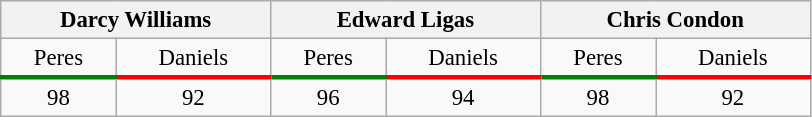<table class="wikitable" style="text-align:center; font-size: 95%">
<tr>
<th colspan=2 style="width:20%">Darcy Williams</th>
<th colspan=2 style="width:20%">Edward Ligas</th>
<th colspan=2 style="width:20%">Chris Condon</th>
</tr>
<tr>
<td style="border-bottom:3px solid green;">Peres</td>
<td style="border-bottom:3px solid red;">Daniels</td>
<td style="border-bottom:3px solid green;">Peres</td>
<td style="border-bottom:3px solid red;">Daniels</td>
<td style="border-bottom:3px solid green;">Peres</td>
<td style="border-bottom:3px solid red;">Daniels</td>
</tr>
<tr>
<td>98</td>
<td>92</td>
<td>96</td>
<td>94</td>
<td>98</td>
<td>92</td>
</tr>
</table>
